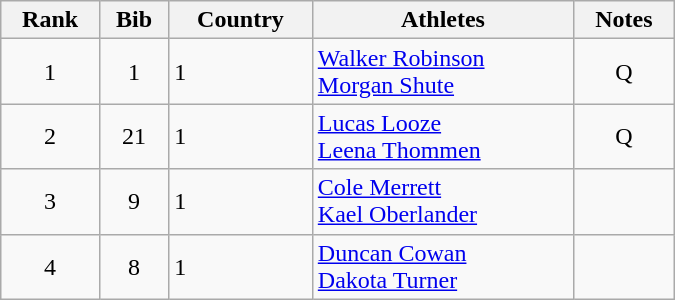<table class="wikitable" style="text-align:center; width:450px">
<tr>
<th>Rank</th>
<th>Bib</th>
<th>Country</th>
<th>Athletes</th>
<th>Notes</th>
</tr>
<tr>
<td>1</td>
<td>1</td>
<td align=left> 1</td>
<td align=left><a href='#'>Walker Robinson</a><br><a href='#'>Morgan Shute</a></td>
<td>Q</td>
</tr>
<tr>
<td>2</td>
<td>21</td>
<td align=left> 1</td>
<td align=left><a href='#'>Lucas Looze</a><br><a href='#'>Leena Thommen</a></td>
<td>Q</td>
</tr>
<tr>
<td>3</td>
<td>9</td>
<td align=left> 1</td>
<td align=left><a href='#'>Cole Merrett</a><br><a href='#'>Kael Oberlander</a></td>
<td></td>
</tr>
<tr>
<td>4</td>
<td>8</td>
<td align=left> 1</td>
<td align=left><a href='#'>Duncan Cowan</a><br><a href='#'>Dakota Turner</a></td>
<td></td>
</tr>
</table>
